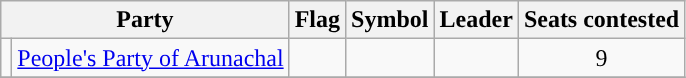<table class="wikitable" style="text-align:center;">
<tr>
<th colspan="2">Party</th>
<th>Flag</th>
<th>Symbol</th>
<th>Leader</th>
<th>Seats contested</th>
</tr>
<tr>
<td></td>
<td><a href='#'>People's Party of Arunachal</a></td>
<td></td>
<td></td>
<td></td>
<td>9</td>
</tr>
<tr>
</tr>
</table>
